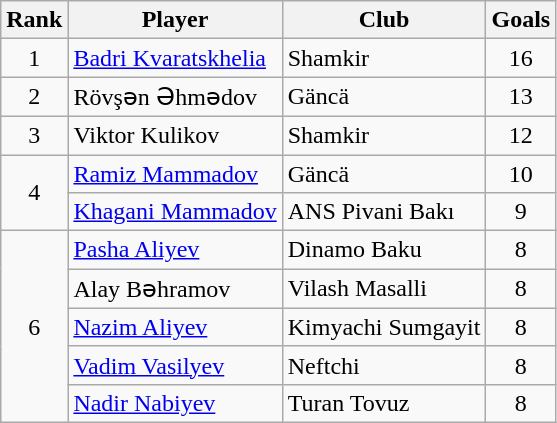<table class="wikitable" style="text-align:center">
<tr>
<th>Rank</th>
<th>Player</th>
<th>Club</th>
<th>Goals</th>
</tr>
<tr>
<td>1</td>
<td align="left"> <a href='#'>Badri Kvaratskhelia</a></td>
<td align="left">Shamkir</td>
<td>16</td>
</tr>
<tr>
<td>2</td>
<td align="left"> Rövşən Əhmədov</td>
<td align="left">Gäncä</td>
<td>13</td>
</tr>
<tr>
<td>3</td>
<td align="left"> Viktor Kulikov</td>
<td align="left">Shamkir</td>
<td>12</td>
</tr>
<tr>
<td rowspan="2">4</td>
<td align="left"> <a href='#'>Ramiz Mammadov</a></td>
<td align="left">Gäncä</td>
<td>10</td>
</tr>
<tr>
<td align="left"> <a href='#'>Khagani Mammadov</a></td>
<td align="left">ANS Pivani Bakı</td>
<td>9</td>
</tr>
<tr>
<td rowspan="5">6</td>
<td align="left"> <a href='#'>Pasha Aliyev</a></td>
<td align="left">Dinamo Baku</td>
<td>8</td>
</tr>
<tr>
<td align="left"> Alay Bəhramov</td>
<td align="left">Vilash Masalli</td>
<td>8</td>
</tr>
<tr>
<td align="left"> <a href='#'>Nazim Aliyev</a></td>
<td align="left">Kimyachi Sumgayit</td>
<td>8</td>
</tr>
<tr>
<td align="left"> <a href='#'>Vadim Vasilyev</a></td>
<td align="left">Neftchi</td>
<td>8</td>
</tr>
<tr>
<td align="left"> <a href='#'>Nadir Nabiyev</a></td>
<td align="left">Turan Tovuz</td>
<td>8</td>
</tr>
</table>
